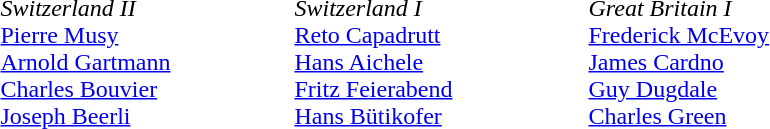<table>
<tr>
<td style="width:12em"><br><em>Switzerland II</em><br><a href='#'>Pierre Musy</a><br><a href='#'>Arnold Gartmann</a><br><a href='#'>Charles Bouvier</a><br><a href='#'>Joseph Beerli</a></td>
<td style="width:12em"><br><em>Switzerland I</em><br><a href='#'>Reto Capadrutt</a><br><a href='#'>Hans Aichele</a><br><a href='#'>Fritz Feierabend</a><br><a href='#'>Hans Bütikofer</a></td>
<td style="width:12em"><br><em>Great Britain I</em><br><a href='#'>Frederick McEvoy</a><br><a href='#'>James Cardno</a><br><a href='#'>Guy Dugdale</a><br><a href='#'>Charles Green</a></td>
</tr>
</table>
